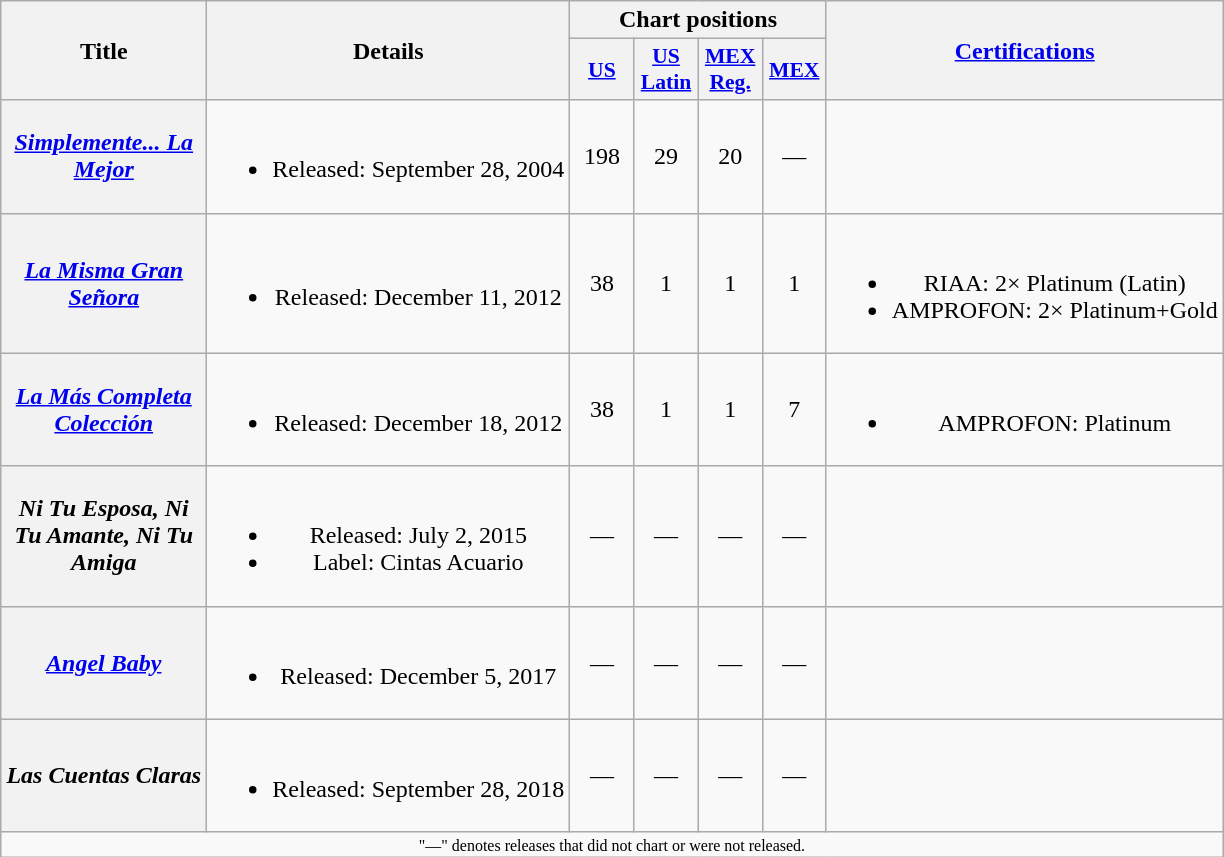<table class="wikitable plainrowheaders" style="text-align:center;">
<tr>
<th scope="col" rowspan="2" width="130">Title</th>
<th scope="col" rowspan="2">Details</th>
<th scope="col" colspan="4">Chart positions</th>
<th scope="col" rowspan="2"><a href='#'>Certifications</a></th>
</tr>
<tr>
<th scope="col" style="width:2.5em;font-size:90%;"><a href='#'>US</a><br></th>
<th scope="col" style="width:2.5em;font-size:90%;"><a href='#'>US<br>Latin</a><br></th>
<th scope="col" style="width:2.5em;font-size:90%;"><a href='#'>MEX<br>Reg.</a><br></th>
<th scope="col" style="width:2.5em;font-size:90%;"><a href='#'>MEX</a><br></th>
</tr>
<tr>
<th scope="row"><em><a href='#'>Simplemente... La Mejor</a></em></th>
<td><br><ul><li>Released: September 28, 2004</li></ul></td>
<td>198</td>
<td>29</td>
<td>20</td>
<td>—</td>
<td style="text-align:center;"></td>
</tr>
<tr>
<th scope="row"><em><a href='#'>La Misma Gran Señora</a></em></th>
<td><br><ul><li>Released: December 11, 2012</li></ul></td>
<td>38</td>
<td>1</td>
<td>1</td>
<td>1</td>
<td style="text-align:center;"><br><ul><li>RIAA: 2× Platinum (Latin)</li><li>AMPROFON: 2× Platinum+Gold</li></ul></td>
</tr>
<tr>
<th scope="row"><em><a href='#'>La Más Completa Colección</a></em></th>
<td><br><ul><li>Released: December 18, 2012</li></ul></td>
<td>38</td>
<td>1</td>
<td>1</td>
<td>7</td>
<td><br><ul><li>AMPROFON: Platinum</li></ul></td>
</tr>
<tr>
<th scope="row"><em>Ni Tu Esposa, Ni Tu Amante, Ni Tu Amiga</em></th>
<td><br><ul><li>Released: July 2, 2015</li><li>Label: Cintas Acuario</li></ul></td>
<td>—</td>
<td>—</td>
<td>—</td>
<td>—</td>
<td></td>
</tr>
<tr>
<th scope="row"><em><a href='#'>Angel Baby</a></em></th>
<td><br><ul><li>Released: December 5, 2017</li></ul></td>
<td>—</td>
<td>—</td>
<td>—</td>
<td>—</td>
<td></td>
</tr>
<tr>
<th scope="row"><em>Las Cuentas Claras</em></th>
<td><br><ul><li>Released: September 28, 2018</li></ul></td>
<td>—</td>
<td>—</td>
<td>—</td>
<td>—</td>
<td></td>
</tr>
<tr>
<td colspan="7" style="font-size: 8pt" align=center>"—" denotes releases that did not chart or were not released.</td>
</tr>
</table>
